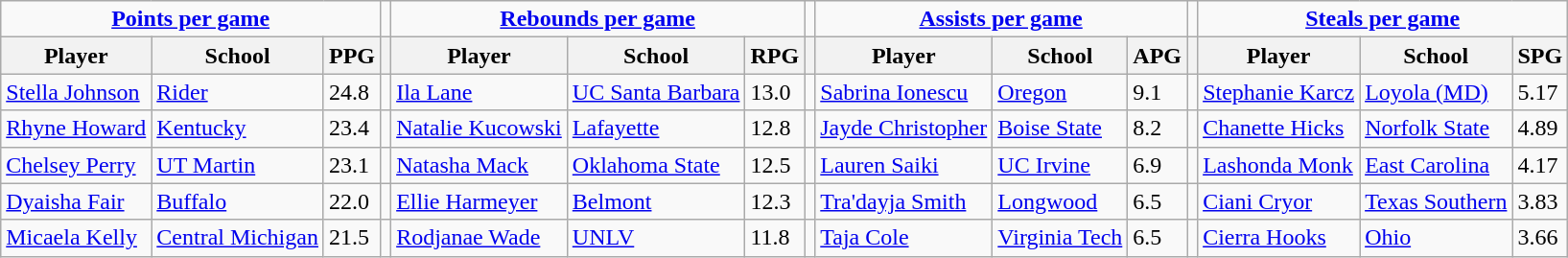<table class="wikitable" style="text-align: left;">
<tr>
<td colspan=3 style="text-align:center;"><strong><a href='#'>Points per game</a></strong></td>
<td></td>
<td colspan=3 style="text-align:center;"><strong><a href='#'>Rebounds per game</a></strong></td>
<td></td>
<td colspan=3 style="text-align:center;"><strong><a href='#'>Assists per game</a></strong></td>
<td></td>
<td colspan=3 style="text-align:center;"><strong><a href='#'>Steals per game</a></strong></td>
</tr>
<tr>
<th>Player</th>
<th>School</th>
<th>PPG</th>
<th></th>
<th>Player</th>
<th>School</th>
<th>RPG</th>
<th></th>
<th>Player</th>
<th>School</th>
<th>APG</th>
<th></th>
<th>Player</th>
<th>School</th>
<th>SPG</th>
</tr>
<tr>
<td><a href='#'>Stella Johnson</a></td>
<td><a href='#'>Rider</a></td>
<td>24.8</td>
<td></td>
<td><a href='#'>Ila Lane</a></td>
<td><a href='#'>UC Santa Barbara</a></td>
<td>13.0</td>
<td></td>
<td><a href='#'>Sabrina Ionescu</a></td>
<td><a href='#'>Oregon</a></td>
<td>9.1</td>
<td></td>
<td><a href='#'>Stephanie Karcz</a></td>
<td><a href='#'>Loyola (MD)</a></td>
<td>5.17</td>
</tr>
<tr>
<td><a href='#'>Rhyne Howard</a></td>
<td><a href='#'>Kentucky</a></td>
<td>23.4</td>
<td></td>
<td><a href='#'>Natalie Kucowski</a></td>
<td><a href='#'>Lafayette</a></td>
<td>12.8</td>
<td></td>
<td><a href='#'>Jayde Christopher</a></td>
<td><a href='#'>Boise State</a></td>
<td>8.2</td>
<td></td>
<td><a href='#'>Chanette Hicks</a></td>
<td><a href='#'>Norfolk State</a></td>
<td>4.89</td>
</tr>
<tr>
<td><a href='#'>Chelsey Perry</a></td>
<td><a href='#'>UT Martin</a></td>
<td>23.1</td>
<td></td>
<td><a href='#'>Natasha Mack</a></td>
<td><a href='#'>Oklahoma State</a></td>
<td>12.5</td>
<td></td>
<td><a href='#'>Lauren Saiki</a></td>
<td><a href='#'>UC Irvine</a></td>
<td>6.9</td>
<td></td>
<td><a href='#'>Lashonda Monk</a></td>
<td><a href='#'>East Carolina</a></td>
<td>4.17</td>
</tr>
<tr>
<td><a href='#'>Dyaisha Fair</a></td>
<td><a href='#'>Buffalo</a></td>
<td>22.0</td>
<td></td>
<td><a href='#'>Ellie Harmeyer</a></td>
<td><a href='#'>Belmont</a></td>
<td>12.3</td>
<td></td>
<td><a href='#'>Tra'dayja Smith</a></td>
<td><a href='#'>Longwood</a></td>
<td>6.5</td>
<td></td>
<td><a href='#'>Ciani Cryor</a></td>
<td><a href='#'>Texas Southern</a></td>
<td>3.83</td>
</tr>
<tr>
<td><a href='#'>Micaela Kelly</a></td>
<td><a href='#'>Central Michigan</a></td>
<td>21.5</td>
<td></td>
<td><a href='#'>Rodjanae Wade</a></td>
<td><a href='#'>UNLV</a></td>
<td>11.8</td>
<td></td>
<td><a href='#'>Taja Cole</a></td>
<td><a href='#'>Virginia Tech</a></td>
<td>6.5</td>
<td></td>
<td><a href='#'>Cierra Hooks</a></td>
<td><a href='#'>Ohio</a></td>
<td>3.66</td>
</tr>
</table>
